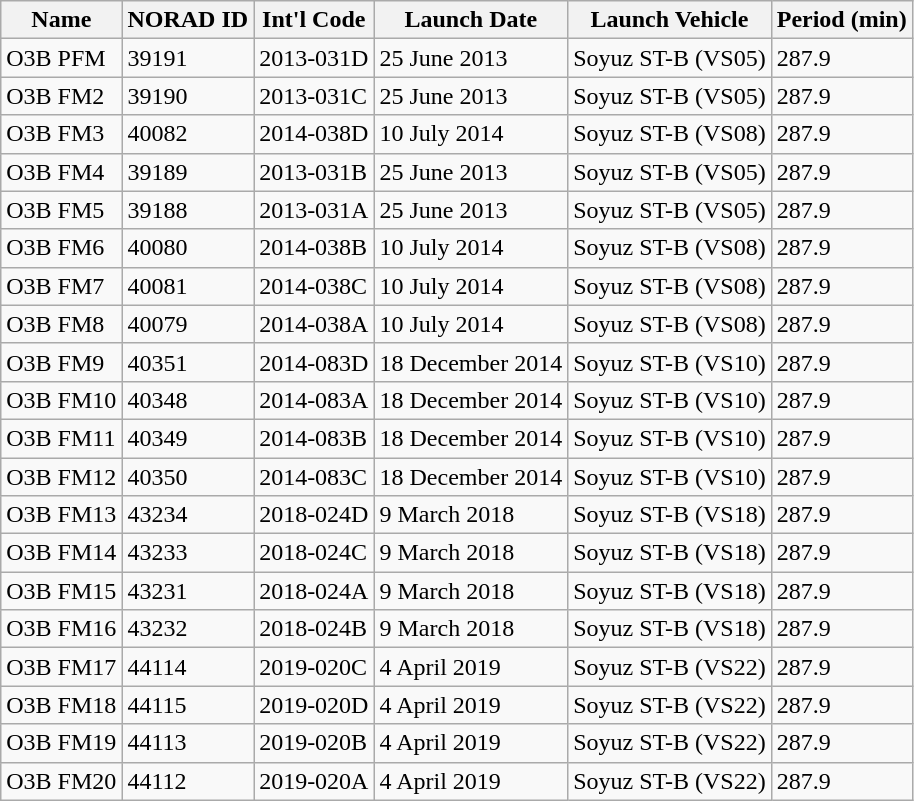<table class="wikitable">
<tr>
<th>Name</th>
<th>NORAD ID</th>
<th>Int'l Code</th>
<th>Launch Date</th>
<th>Launch Vehicle</th>
<th>Period (min)</th>
</tr>
<tr>
<td>O3B PFM</td>
<td>39191</td>
<td>2013-031D</td>
<td>25 June 2013</td>
<td>Soyuz ST-B (VS05)</td>
<td>287.9</td>
</tr>
<tr>
<td>O3B FM2</td>
<td>39190</td>
<td>2013-031C</td>
<td>25 June 2013</td>
<td>Soyuz ST-B (VS05)</td>
<td>287.9</td>
</tr>
<tr>
<td>O3B FM3</td>
<td>40082</td>
<td>2014-038D</td>
<td>10 July 2014</td>
<td>Soyuz ST-B (VS08)</td>
<td>287.9</td>
</tr>
<tr>
<td>O3B FM4</td>
<td>39189</td>
<td>2013-031B</td>
<td>25 June 2013</td>
<td>Soyuz ST-B (VS05)</td>
<td>287.9</td>
</tr>
<tr>
<td>O3B FM5</td>
<td>39188</td>
<td>2013-031A</td>
<td>25 June 2013</td>
<td>Soyuz ST-B (VS05)</td>
<td>287.9</td>
</tr>
<tr>
<td>O3B FM6</td>
<td>40080</td>
<td>2014-038B</td>
<td>10 July 2014</td>
<td>Soyuz ST-B (VS08)</td>
<td>287.9</td>
</tr>
<tr>
<td>O3B FM7</td>
<td>40081</td>
<td>2014-038C</td>
<td>10 July 2014</td>
<td>Soyuz ST-B (VS08)</td>
<td>287.9</td>
</tr>
<tr>
<td>O3B FM8</td>
<td>40079</td>
<td>2014-038A</td>
<td>10 July 2014</td>
<td>Soyuz ST-B (VS08)</td>
<td>287.9</td>
</tr>
<tr>
<td>O3B FM9</td>
<td>40351</td>
<td>2014-083D</td>
<td>18 December 2014</td>
<td>Soyuz ST-B (VS10)</td>
<td>287.9</td>
</tr>
<tr>
<td>O3B FM10</td>
<td>40348</td>
<td>2014-083A</td>
<td>18 December 2014</td>
<td>Soyuz ST-B (VS10)</td>
<td>287.9</td>
</tr>
<tr>
<td>O3B FM11</td>
<td>40349</td>
<td>2014-083B</td>
<td>18 December 2014</td>
<td>Soyuz ST-B (VS10)</td>
<td>287.9</td>
</tr>
<tr>
<td>O3B FM12</td>
<td>40350</td>
<td>2014-083C</td>
<td>18 December 2014</td>
<td>Soyuz ST-B (VS10)</td>
<td>287.9</td>
</tr>
<tr>
<td>O3B FM13</td>
<td>43234</td>
<td>2018-024D</td>
<td>9 March 2018</td>
<td>Soyuz ST-B (VS18)</td>
<td>287.9</td>
</tr>
<tr>
<td>O3B FM14</td>
<td>43233</td>
<td>2018-024C</td>
<td>9 March 2018</td>
<td>Soyuz ST-B (VS18)</td>
<td>287.9</td>
</tr>
<tr>
<td>O3B FM15</td>
<td>43231</td>
<td>2018-024A</td>
<td>9 March 2018</td>
<td>Soyuz ST-B (VS18)</td>
<td>287.9</td>
</tr>
<tr>
<td>O3B FM16</td>
<td>43232</td>
<td>2018-024B</td>
<td>9 March 2018</td>
<td>Soyuz ST-B (VS18)</td>
<td>287.9</td>
</tr>
<tr>
<td>O3B FM17</td>
<td>44114</td>
<td>2019-020C</td>
<td>4 April 2019</td>
<td>Soyuz ST-B (VS22)</td>
<td>287.9</td>
</tr>
<tr>
<td>O3B FM18</td>
<td>44115</td>
<td>2019-020D</td>
<td>4 April 2019</td>
<td>Soyuz ST-B (VS22)</td>
<td>287.9</td>
</tr>
<tr>
<td>O3B FM19</td>
<td>44113</td>
<td>2019-020B</td>
<td>4 April 2019</td>
<td>Soyuz ST-B (VS22)</td>
<td>287.9</td>
</tr>
<tr>
<td>O3B FM20</td>
<td>44112</td>
<td>2019-020A</td>
<td>4 April 2019</td>
<td>Soyuz ST-B (VS22)</td>
<td>287.9</td>
</tr>
</table>
